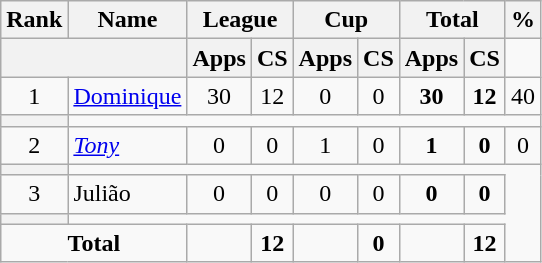<table class="wikitable" style="text-align:center">
<tr>
<th>Rank</th>
<th>Name</th>
<th colspan=2>League</th>
<th colspan=2>Cup</th>
<th colspan=2>Total</th>
<th>%</th>
</tr>
<tr>
<th colspan=2></th>
<th>Apps</th>
<th>CS</th>
<th>Apps</th>
<th>CS</th>
<th>Apps</th>
<th>CS</th>
</tr>
<tr>
<td>1</td>
<td align="left"> <a href='#'>Dominique</a></td>
<td>30</td>
<td>12</td>
<td>0</td>
<td>0</td>
<td><strong>30</strong></td>
<td><strong>12</strong></td>
<td>40</td>
</tr>
<tr>
<th></th>
</tr>
<tr>
<td>2</td>
<td align="left"> <em><a href='#'>Tony</a></em></td>
<td>0</td>
<td>0</td>
<td>1</td>
<td>0</td>
<td><strong>1</strong></td>
<td><strong>0</strong></td>
<td>0</td>
</tr>
<tr>
<th></th>
</tr>
<tr>
<td>3</td>
<td align="left"> Julião</td>
<td>0</td>
<td>0</td>
<td>0</td>
<td>0</td>
<td><strong>0</strong></td>
<td><strong>0</strong></td>
</tr>
<tr>
<th></th>
</tr>
<tr>
<td colspan=2><strong>Total</strong></td>
<td></td>
<td><strong>12</strong></td>
<td></td>
<td><strong>0</strong></td>
<td></td>
<td><strong>12</strong></td>
</tr>
</table>
